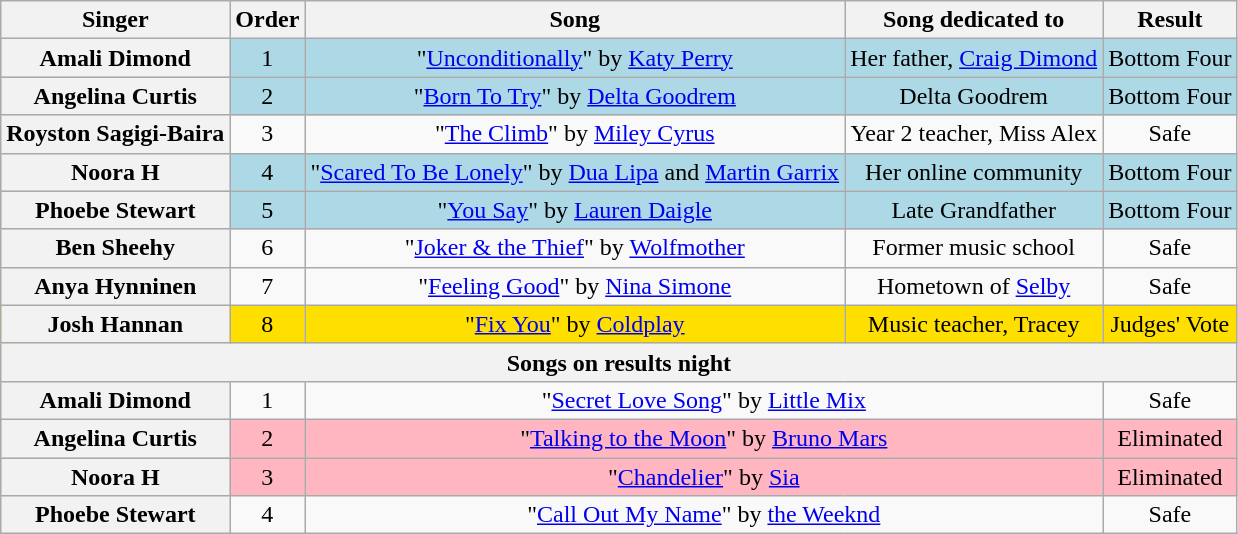<table class="wikitable plainrowheaders" style="text-align:center;">
<tr>
<th scope="col">Singer</th>
<th scope="col">Order</th>
<th scope="col">Song</th>
<th scope="col">Song dedicated to</th>
<th scope="col">Result</th>
</tr>
<tr style="background-color:lightblue"|>
<th>Amali Dimond</th>
<td>1</td>
<td>"<a href='#'>Unconditionally</a>" by <a href='#'>Katy Perry</a></td>
<td>Her father, <a href='#'>Craig Dimond</a></td>
<td>Bottom Four</td>
</tr>
<tr style="background-color:lightblue"|>
<th>Angelina Curtis</th>
<td>2</td>
<td>"<a href='#'>Born To Try</a>" by <a href='#'>Delta Goodrem</a></td>
<td>Delta Goodrem</td>
<td>Bottom Four</td>
</tr>
<tr>
<th>Royston Sagigi-Baira</th>
<td>3</td>
<td>"<a href='#'>The Climb</a>" by <a href='#'>Miley Cyrus</a></td>
<td>Year 2 teacher, Miss Alex</td>
<td>Safe</td>
</tr>
<tr style="background-color:lightblue"|>
<th>Noora H</th>
<td>4</td>
<td>"<a href='#'>Scared To Be Lonely</a>" by <a href='#'>Dua Lipa</a> and <a href='#'>Martin Garrix</a></td>
<td>Her online community</td>
<td>Bottom Four</td>
</tr>
<tr style="background-color:lightblue"|>
<th>Phoebe Stewart</th>
<td>5</td>
<td>"<a href='#'>You Say</a>" by <a href='#'>Lauren Daigle</a></td>
<td>Late Grandfather</td>
<td>Bottom Four</td>
</tr>
<tr>
<th>Ben Sheehy</th>
<td>6</td>
<td>"<a href='#'>Joker & the Thief</a>" by <a href='#'>Wolfmother</a></td>
<td>Former music school</td>
<td>Safe</td>
</tr>
<tr>
<th>Anya Hynninen</th>
<td>7</td>
<td>"<a href='#'>Feeling Good</a>" by <a href='#'>Nina Simone</a></td>
<td>Hometown of <a href='#'>Selby</a></td>
<td>Safe</td>
</tr>
<tr style="background-color:#ffdf00">
<th>Josh Hannan</th>
<td>8</td>
<td>"<a href='#'>Fix You</a>" by <a href='#'>Coldplay</a></td>
<td>Music teacher, Tracey</td>
<td>Judges' Vote</td>
</tr>
<tr>
<th colspan="5">Songs on results night</th>
</tr>
<tr>
<th>Amali Dimond</th>
<td>1</td>
<td colspan=2>"<a href='#'>Secret Love Song</a>" by <a href='#'>Little Mix</a></td>
<td>Safe</td>
</tr>
<tr style="background-color:lightpink"|>
<th>Angelina Curtis</th>
<td>2</td>
<td colspan=2>"<a href='#'>Talking to the Moon</a>" by <a href='#'>Bruno Mars</a></td>
<td>Eliminated</td>
</tr>
<tr style="background-color:lightpink"|>
<th>Noora H</th>
<td>3</td>
<td colspan=2>"<a href='#'>Chandelier</a>" by <a href='#'>Sia</a></td>
<td>Eliminated</td>
</tr>
<tr>
<th>Phoebe Stewart</th>
<td>4</td>
<td colspan=2>"<a href='#'>Call Out My Name</a>" by <a href='#'>the Weeknd</a></td>
<td>Safe</td>
</tr>
</table>
